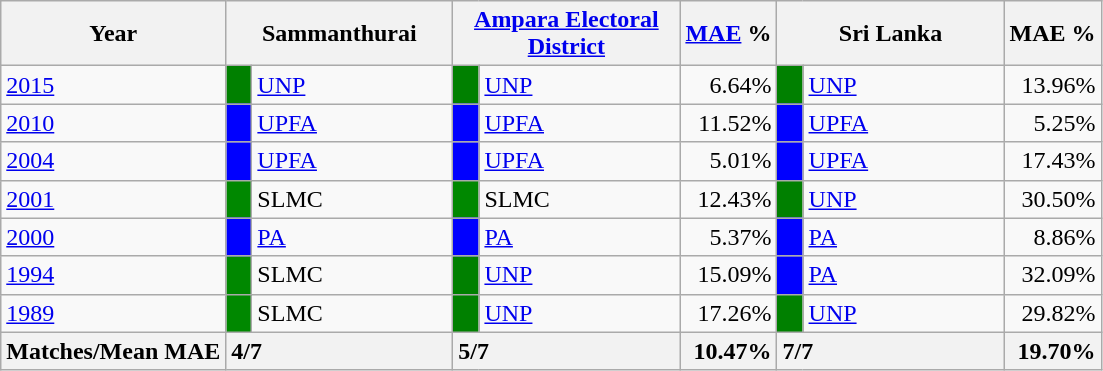<table class="wikitable">
<tr>
<th>Year</th>
<th colspan="2" width="144px">Sammanthurai</th>
<th colspan="2" width="144px"><a href='#'>Ampara Electoral District</a></th>
<th><a href='#'>MAE</a> %</th>
<th colspan="2" width="144px">Sri Lanka</th>
<th>MAE %</th>
</tr>
<tr>
<td><a href='#'>2015</a></td>
<td style="background-color:green;" width="10px"></td>
<td style="text-align:left;"><a href='#'>UNP</a></td>
<td style="background-color:green;" width="10px"></td>
<td style="text-align:left;"><a href='#'>UNP</a></td>
<td style="text-align:right;">6.64%</td>
<td style="background-color:green;" width="10px"></td>
<td style="text-align:left;"><a href='#'>UNP</a></td>
<td style="text-align:right;">13.96%</td>
</tr>
<tr>
<td><a href='#'>2010</a></td>
<td style="background-color:blue;" width="10px"></td>
<td style="text-align:left;"><a href='#'>UPFA</a></td>
<td style="background-color:blue;" width="10px"></td>
<td style="text-align:left;"><a href='#'>UPFA</a></td>
<td style="text-align:right;">11.52%</td>
<td style="background-color:blue;" width="10px"></td>
<td style="text-align:left;"><a href='#'>UPFA</a></td>
<td style="text-align:right;">5.25%</td>
</tr>
<tr>
<td><a href='#'>2004</a></td>
<td style="background-color:blue;" width="10px"></td>
<td style="text-align:left;"><a href='#'>UPFA</a></td>
<td style="background-color:blue;" width="10px"></td>
<td style="text-align:left;"><a href='#'>UPFA</a></td>
<td style="text-align:right;">5.01%</td>
<td style="background-color:blue;" width="10px"></td>
<td style="text-align:left;"><a href='#'>UPFA</a></td>
<td style="text-align:right;">17.43%</td>
</tr>
<tr>
<td><a href='#'>2001</a></td>
<td style="background-color:#008800;" width="10px"></td>
<td style="text-align:left;">SLMC</td>
<td style="background-color:#008800;" width="10px"></td>
<td style="text-align:left;">SLMC</td>
<td style="text-align:right;">12.43%</td>
<td style="background-color:green;" width="10px"></td>
<td style="text-align:left;"><a href='#'>UNP</a></td>
<td style="text-align:right;">30.50%</td>
</tr>
<tr>
<td><a href='#'>2000</a></td>
<td style="background-color:blue;" width="10px"></td>
<td style="text-align:left;"><a href='#'>PA</a></td>
<td style="background-color:blue;" width="10px"></td>
<td style="text-align:left;"><a href='#'>PA</a></td>
<td style="text-align:right;">5.37%</td>
<td style="background-color:blue;" width="10px"></td>
<td style="text-align:left;"><a href='#'>PA</a></td>
<td style="text-align:right;">8.86%</td>
</tr>
<tr>
<td><a href='#'>1994</a></td>
<td style="background-color:#008800;" width="10px"></td>
<td style="text-align:left;">SLMC</td>
<td style="background-color:green;" width="10px"></td>
<td style="text-align:left;"><a href='#'>UNP</a></td>
<td style="text-align:right;">15.09%</td>
<td style="background-color:blue;" width="10px"></td>
<td style="text-align:left;"><a href='#'>PA</a></td>
<td style="text-align:right;">32.09%</td>
</tr>
<tr>
<td><a href='#'>1989</a></td>
<td style="background-color:#008800;" width="10px"></td>
<td style="text-align:left;">SLMC</td>
<td style="background-color:green;" width="10px"></td>
<td style="text-align:left;"><a href='#'>UNP</a></td>
<td style="text-align:right;">17.26%</td>
<td style="background-color:green;" width="10px"></td>
<td style="text-align:left;"><a href='#'>UNP</a></td>
<td style="text-align:right;">29.82%</td>
</tr>
<tr>
<th>Matches/Mean MAE</th>
<th style="text-align:left;"colspan="2" width="144px">4/7</th>
<th style="text-align:left;"colspan="2" width="144px">5/7</th>
<th style="text-align:right;">10.47%</th>
<th style="text-align:left;"colspan="2" width="144px">7/7</th>
<th style="text-align:right;">19.70%</th>
</tr>
</table>
